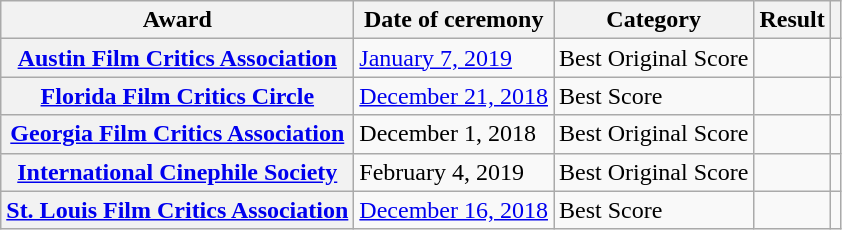<table class="wikitable sortable plainrowheaders unsortable">
<tr>
<th scope="col">Award</th>
<th scope="col">Date of ceremony</th>
<th scope="col">Category</th>
<th scope="col">Result</th>
<th scope="col" class="unsortable"></th>
</tr>
<tr>
<th scope="row"><a href='#'>Austin Film Critics Association</a></th>
<td><a href='#'>January 7, 2019</a></td>
<td>Best Original Score</td>
<td></td>
<td style="text-align:center;"><br></td>
</tr>
<tr>
<th scope="row"><a href='#'>Florida Film Critics Circle</a></th>
<td><a href='#'>December 21, 2018</a></td>
<td>Best Score</td>
<td></td>
<td style="text-align:center;"><br></td>
</tr>
<tr>
<th scope="row"><a href='#'>Georgia Film Critics Association</a></th>
<td>December 1, 2018</td>
<td>Best Original Score</td>
<td></td>
<td style="text-align:center;"></td>
</tr>
<tr>
<th scope="row"><a href='#'>International Cinephile Society</a></th>
<td>February 4, 2019</td>
<td>Best Original Score</td>
<td></td>
<td style="text-align:center;"><br></td>
</tr>
<tr>
<th scope="row"><a href='#'>St. Louis Film Critics Association</a></th>
<td><a href='#'>December 16, 2018</a></td>
<td>Best Score</td>
<td></td>
<td style="text-align:center;"></td>
</tr>
</table>
